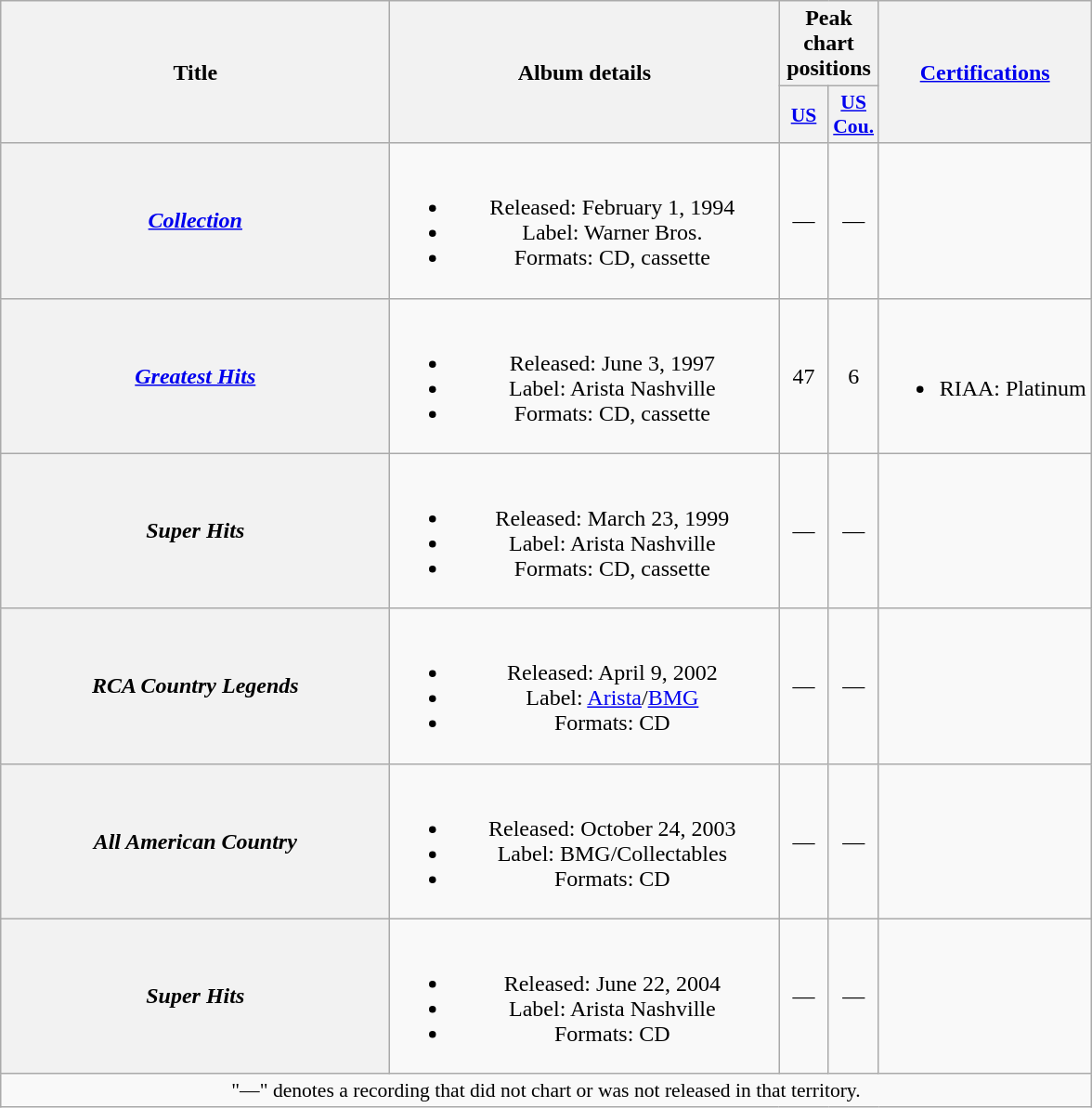<table class="wikitable plainrowheaders" style="text-align:center;" border="1">
<tr>
<th scope="col" rowspan="2" style="width:17em;">Title</th>
<th scope="col" rowspan="2" style="width:17em;">Album details</th>
<th scope="col" colspan="2">Peak chart<br>positions</th>
<th scope="col" rowspan="2"><a href='#'>Certifications</a></th>
</tr>
<tr>
<th scope="col" style="width:2em;font-size:90%;"><a href='#'>US</a><br></th>
<th scope="col" style="width:2em;font-size:90%;"><a href='#'>US<br>Cou.</a><br></th>
</tr>
<tr>
<th scope="row"><em><a href='#'>Collection</a></em></th>
<td><br><ul><li>Released: February 1, 1994</li><li>Label: Warner Bros.</li><li>Formats: CD, cassette</li></ul></td>
<td>—</td>
<td>—</td>
<td></td>
</tr>
<tr>
<th scope="row"><em><a href='#'>Greatest Hits</a></em></th>
<td><br><ul><li>Released: June 3, 1997</li><li>Label: Arista Nashville</li><li>Formats: CD, cassette</li></ul></td>
<td>47</td>
<td>6</td>
<td><br><ul><li>RIAA: Platinum</li></ul></td>
</tr>
<tr>
<th scope="row"><em>Super Hits</em></th>
<td><br><ul><li>Released: March 23, 1999</li><li>Label: Arista Nashville</li><li>Formats: CD, cassette</li></ul></td>
<td>—</td>
<td>—</td>
<td></td>
</tr>
<tr>
<th scope="row"><em>RCA Country Legends</em></th>
<td><br><ul><li>Released: April 9, 2002</li><li>Label: <a href='#'>Arista</a>/<a href='#'>BMG</a></li><li>Formats: CD</li></ul></td>
<td>—</td>
<td>—</td>
<td></td>
</tr>
<tr>
<th scope="row"><em>All American Country</em></th>
<td><br><ul><li>Released: October 24, 2003</li><li>Label: BMG/Collectables</li><li>Formats: CD</li></ul></td>
<td>—</td>
<td>—</td>
<td></td>
</tr>
<tr>
<th scope="row"><em>Super Hits</em></th>
<td><br><ul><li>Released: June 22, 2004</li><li>Label: Arista Nashville</li><li>Formats: CD</li></ul></td>
<td>—</td>
<td>—</td>
<td></td>
</tr>
<tr>
<td colspan="6" style="font-size:90%">"—" denotes a recording that did not chart or was not released in that territory.</td>
</tr>
</table>
